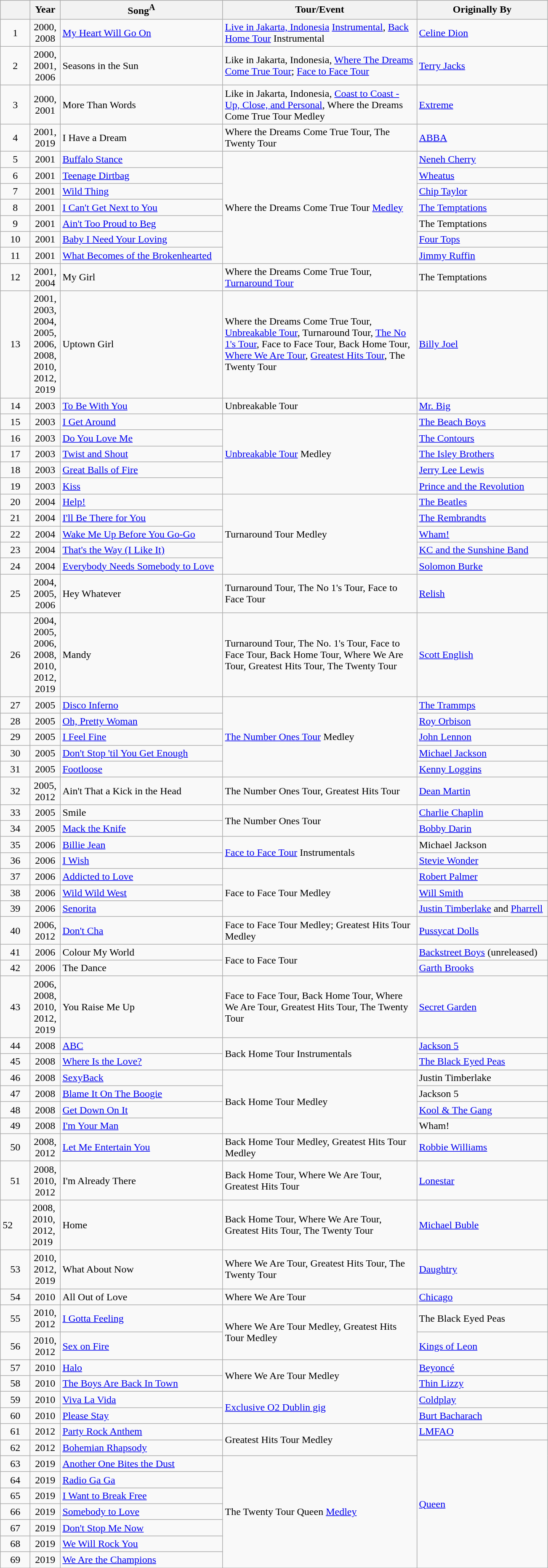<table class="wikitable sortable">
<tr ">
<th style="width:40px;"></th>
<th style="width:40px;">Year</th>
<th style="width:250px;">Song<sup>A</sup></th>
<th style="width:300px;">Tour/Event</th>
<th style="width:200px;">Originally By</th>
</tr>
<tr>
<td style="text-align:center;">1</td>
<td style="text-align:center;">2000, 2008</td>
<td><a href='#'>My Heart Will Go On</a></td>
<td><a href='#'>Live in Jakarta, Indonesia</a> <a href='#'>Instrumental</a>, <a href='#'>Back Home Tour</a> Instrumental</td>
<td><a href='#'>Celine Dion</a></td>
</tr>
<tr>
<td style="text-align:center;">2</td>
<td style="text-align:center;">2000, 2001, 2006</td>
<td>Seasons in the Sun</td>
<td>Like in Jakarta, Indonesia, <a href='#'>Where The Dreams Come True Tour</a>; <a href='#'>Face to Face Tour</a></td>
<td><a href='#'>Terry Jacks</a></td>
</tr>
<tr>
<td style="text-align:center;">3</td>
<td style="text-align:center;">2000, 2001</td>
<td>More Than Words</td>
<td>Like in Jakarta, Indonesia, <a href='#'>Coast to Coast - Up, Close, and Personal</a>, Where the Dreams Come True Tour Medley</td>
<td><a href='#'>Extreme</a></td>
</tr>
<tr>
<td style="text-align:center;">4</td>
<td style="text-align:center;">2001, 2019</td>
<td>I Have a Dream</td>
<td>Where the Dreams Come True Tour, The Twenty Tour</td>
<td><a href='#'>ABBA</a></td>
</tr>
<tr>
<td style="text-align:center;">5</td>
<td style="text-align:center;">2001</td>
<td><a href='#'>Buffalo Stance</a></td>
<td rowspan="7">Where the Dreams Come True Tour <a href='#'>Medley</a></td>
<td><a href='#'>Neneh Cherry</a></td>
</tr>
<tr ">
<td style="text-align:center;">6</td>
<td style="text-align:center;">2001</td>
<td><a href='#'>Teenage Dirtbag</a></td>
<td><a href='#'>Wheatus</a></td>
</tr>
<tr>
<td style="text-align:center;">7</td>
<td style="text-align:center;">2001</td>
<td><a href='#'>Wild Thing</a></td>
<td><a href='#'>Chip Taylor</a></td>
</tr>
<tr>
<td style="text-align:center;">8</td>
<td style="text-align:center;">2001</td>
<td><a href='#'>I Can't Get Next to You</a></td>
<td><a href='#'>The Temptations</a></td>
</tr>
<tr>
<td style="text-align:center;">9</td>
<td style="text-align:center;">2001</td>
<td><a href='#'>Ain't Too Proud to Beg</a></td>
<td>The Temptations</td>
</tr>
<tr>
<td style="text-align:center;">10</td>
<td style="text-align:center;">2001</td>
<td><a href='#'>Baby I Need Your Loving</a></td>
<td><a href='#'>Four Tops</a></td>
</tr>
<tr>
<td style="text-align:center;">11</td>
<td style="text-align:center;">2001</td>
<td><a href='#'>What Becomes of the Brokenhearted</a></td>
<td><a href='#'>Jimmy Ruffin</a></td>
</tr>
<tr>
<td style="text-align:center;">12</td>
<td style="text-align:center;">2001, 2004</td>
<td>My Girl</td>
<td>Where the Dreams Come True Tour, <a href='#'>Turnaround Tour</a></td>
<td>The Temptations</td>
</tr>
<tr>
<td style="text-align:center;">13</td>
<td style="text-align:center;">2001, 2003, 2004, 2005, 2006, 2008, 2010, 2012, 2019</td>
<td>Uptown Girl</td>
<td>Where the Dreams Come True Tour, <a href='#'>Unbreakable Tour</a>, Turnaround Tour, <a href='#'>The No 1's Tour</a>, Face to Face Tour, Back Home Tour, <a href='#'>Where We Are Tour</a>, <a href='#'>Greatest Hits Tour</a>, The Twenty Tour</td>
<td><a href='#'>Billy Joel</a></td>
</tr>
<tr>
<td style="text-align:center;">14</td>
<td style="text-align:center;">2003</td>
<td><a href='#'>To Be With You</a></td>
<td>Unbreakable Tour</td>
<td><a href='#'>Mr. Big</a></td>
</tr>
<tr>
<td style="text-align:center;">15</td>
<td style="text-align:center;">2003</td>
<td><a href='#'>I Get Around</a></td>
<td rowspan="5"><a href='#'>Unbreakable Tour</a> Medley</td>
<td><a href='#'>The Beach Boys</a></td>
</tr>
<tr>
<td style="text-align:center;">16</td>
<td style="text-align:center;">2003</td>
<td><a href='#'>Do You Love Me</a></td>
<td><a href='#'>The Contours</a></td>
</tr>
<tr>
<td style="text-align:center;">17</td>
<td style="text-align:center;">2003</td>
<td><a href='#'>Twist and Shout</a></td>
<td><a href='#'>The Isley Brothers</a></td>
</tr>
<tr>
<td style="text-align:center;">18</td>
<td style="text-align:center;">2003</td>
<td><a href='#'>Great Balls of Fire</a></td>
<td><a href='#'>Jerry Lee Lewis</a></td>
</tr>
<tr>
<td style="text-align:center;">19</td>
<td style="text-align:center;">2003</td>
<td><a href='#'>Kiss</a></td>
<td><a href='#'>Prince and the Revolution</a></td>
</tr>
<tr>
<td style="text-align:center;">20</td>
<td style="text-align:center;">2004</td>
<td><a href='#'>Help!</a></td>
<td rowspan="5">Turnaround Tour Medley</td>
<td><a href='#'>The Beatles</a></td>
</tr>
<tr>
<td style="text-align:center;">21</td>
<td style="text-align:center;">2004</td>
<td><a href='#'>I'll Be There for You</a></td>
<td><a href='#'>The Rembrandts</a></td>
</tr>
<tr>
<td style="text-align:center;">22</td>
<td style="text-align:center;">2004</td>
<td><a href='#'>Wake Me Up Before You Go-Go</a></td>
<td><a href='#'>Wham!</a></td>
</tr>
<tr>
<td style="text-align:center;">23</td>
<td style="text-align:center;">2004</td>
<td><a href='#'>That's the Way (I Like It)</a></td>
<td><a href='#'>KC and the Sunshine Band</a></td>
</tr>
<tr>
<td style="text-align:center;">24</td>
<td style="text-align:center;">2004</td>
<td><a href='#'>Everybody Needs Somebody to Love</a></td>
<td><a href='#'>Solomon Burke</a></td>
</tr>
<tr>
<td style="text-align:center;">25</td>
<td style="text-align:center;">2004, 2005, 2006</td>
<td>Hey Whatever</td>
<td>Turnaround Tour, The No 1's Tour, Face to Face Tour</td>
<td><a href='#'>Relish</a></td>
</tr>
<tr>
<td style="text-align:center;">26</td>
<td style="text-align:center;">2004, 2005, 2006, 2008, 2010, 2012, 2019</td>
<td>Mandy</td>
<td>Turnaround Tour, The No. 1's Tour, Face to Face Tour, Back Home Tour, Where We Are Tour, Greatest Hits Tour, The Twenty Tour</td>
<td><a href='#'>Scott English</a></td>
</tr>
<tr>
<td style="text-align:center;">27</td>
<td style="text-align:center;">2005</td>
<td><a href='#'>Disco Inferno</a></td>
<td rowspan="5"><a href='#'>The Number Ones Tour</a> Medley</td>
<td><a href='#'>The Trammps</a></td>
</tr>
<tr>
<td style="text-align:center;">28</td>
<td style="text-align:center;">2005</td>
<td><a href='#'>Oh, Pretty Woman</a></td>
<td><a href='#'>Roy Orbison</a></td>
</tr>
<tr>
<td style="text-align:center;">29</td>
<td style="text-align:center;">2005</td>
<td><a href='#'>I Feel Fine</a></td>
<td><a href='#'>John Lennon</a></td>
</tr>
<tr>
<td style="text-align:center;">30</td>
<td style="text-align:center;">2005</td>
<td><a href='#'>Don't Stop 'til You Get Enough</a></td>
<td><a href='#'>Michael Jackson</a></td>
</tr>
<tr>
<td style="text-align:center;">31</td>
<td style="text-align:center;">2005</td>
<td><a href='#'>Footloose</a></td>
<td><a href='#'>Kenny Loggins</a></td>
</tr>
<tr>
<td style="text-align:center;">32</td>
<td style="text-align:center;">2005, 2012</td>
<td>Ain't That a Kick in the Head</td>
<td>The Number Ones Tour, Greatest Hits Tour</td>
<td><a href='#'>Dean Martin</a></td>
</tr>
<tr>
<td style="text-align:center;">33</td>
<td style="text-align:center;">2005</td>
<td>Smile</td>
<td rowspan="2">The Number Ones Tour</td>
<td><a href='#'>Charlie Chaplin</a></td>
</tr>
<tr>
<td style="text-align:center;">34</td>
<td style="text-align:center;">2005</td>
<td><a href='#'>Mack the Knife</a></td>
<td><a href='#'>Bobby Darin</a></td>
</tr>
<tr>
<td style="text-align:center;">35</td>
<td style="text-align:center;">2006</td>
<td><a href='#'>Billie Jean</a></td>
<td rowspan="2"><a href='#'>Face to Face Tour</a> Instrumentals</td>
<td>Michael Jackson</td>
</tr>
<tr>
<td style="text-align:center;">36</td>
<td style="text-align:center;">2006</td>
<td><a href='#'>I Wish</a></td>
<td><a href='#'>Stevie Wonder</a></td>
</tr>
<tr>
<td style="text-align:center;">37</td>
<td style="text-align:center;">2006</td>
<td><a href='#'>Addicted to Love</a></td>
<td rowspan="3">Face to Face Tour Medley</td>
<td><a href='#'>Robert Palmer</a></td>
</tr>
<tr>
<td style="text-align:center;">38</td>
<td style="text-align:center;">2006</td>
<td><a href='#'>Wild Wild West</a></td>
<td><a href='#'>Will Smith</a></td>
</tr>
<tr>
<td style="text-align:center;">39</td>
<td style="text-align:center;">2006</td>
<td><a href='#'>Senorita</a></td>
<td><a href='#'>Justin Timberlake</a> and <a href='#'>Pharrell</a></td>
</tr>
<tr>
<td style="text-align:center;">40</td>
<td style="text-align:center;">2006, 2012</td>
<td><a href='#'>Don't Cha</a></td>
<td>Face to Face Tour Medley; Greatest Hits Tour Medley</td>
<td><a href='#'>Pussycat Dolls</a></td>
</tr>
<tr>
<td style="text-align:center;">41</td>
<td style="text-align:center;">2006</td>
<td>Colour My World</td>
<td rowspan="2">Face to Face Tour</td>
<td><a href='#'>Backstreet Boys</a> (unreleased)</td>
</tr>
<tr>
<td style="text-align:center;">42</td>
<td style="text-align:center;">2006</td>
<td>The Dance</td>
<td><a href='#'>Garth Brooks</a></td>
</tr>
<tr>
<td style="text-align:center;">43</td>
<td style="text-align:center;">2006, 2008, 2010, 2012, 2019</td>
<td>You Raise Me Up</td>
<td>Face to Face Tour, Back Home Tour, Where We Are Tour, Greatest Hits Tour, The Twenty Tour</td>
<td><a href='#'>Secret Garden</a></td>
</tr>
<tr>
<td style="text-align:center;">44</td>
<td style="text-align:center;">2008</td>
<td><a href='#'>ABC</a></td>
<td rowspan="2">Back Home Tour Instrumentals</td>
<td><a href='#'>Jackson 5</a></td>
</tr>
<tr>
<td style="text-align:center;">45</td>
<td style="text-align:center;">2008</td>
<td><a href='#'>Where Is the Love?</a></td>
<td><a href='#'>The Black Eyed Peas</a></td>
</tr>
<tr>
<td style="text-align:center;">46</td>
<td style="text-align:center;">2008</td>
<td><a href='#'>SexyBack</a></td>
<td rowspan="4">Back Home Tour Medley</td>
<td>Justin Timberlake</td>
</tr>
<tr>
<td style="text-align:center;">47</td>
<td style="text-align:center;">2008</td>
<td><a href='#'>Blame It On The Boogie</a></td>
<td>Jackson 5</td>
</tr>
<tr>
<td style="text-align:center;">48</td>
<td style="text-align:center;">2008</td>
<td><a href='#'>Get Down On It</a></td>
<td><a href='#'>Kool & The Gang</a></td>
</tr>
<tr>
<td style="text-align:center;">49</td>
<td style="text-align:center;">2008</td>
<td><a href='#'>I'm Your Man</a></td>
<td>Wham!</td>
</tr>
<tr>
<td style="text-align:center;">50</td>
<td style="text-align:center;">2008, 2012</td>
<td><a href='#'>Let Me Entertain You</a></td>
<td>Back Home Tour Medley, Greatest Hits Tour Medley</td>
<td><a href='#'>Robbie Williams</a></td>
</tr>
<tr>
<td style="text-align:center;">51</td>
<td style="text-align:center;">2008, 2010, 2012</td>
<td>I'm Already There</td>
<td>Back Home Tour, Where We Are Tour, Greatest Hits Tour</td>
<td><a href='#'>Lonestar</a></td>
</tr>
<tr>
<td>52</td>
<td>2008, 2010, 2012, 2019</td>
<td>Home</td>
<td>Back Home Tour, Where We Are Tour, Greatest Hits Tour, The Twenty Tour</td>
<td><a href='#'>Michael Buble</a></td>
</tr>
<tr>
<td style="text-align:center;">53</td>
<td style="text-align:center;">2010, 2012, 2019</td>
<td>What About Now</td>
<td>Where We Are Tour, Greatest Hits Tour, The Twenty Tour</td>
<td><a href='#'>Daughtry</a></td>
</tr>
<tr>
<td style="text-align:center;">54</td>
<td style="text-align:center;">2010</td>
<td>All Out of Love</td>
<td>Where We Are Tour</td>
<td><a href='#'>Chicago</a></td>
</tr>
<tr>
<td style="text-align:center;">55</td>
<td style="text-align:center;">2010, 2012</td>
<td><a href='#'>I Gotta Feeling</a></td>
<td rowspan="2">Where We Are Tour Medley, Greatest Hits Tour Medley</td>
<td>The Black Eyed Peas</td>
</tr>
<tr>
<td style="text-align:center;">56</td>
<td style="text-align:center;">2010, 2012</td>
<td><a href='#'>Sex on Fire</a></td>
<td><a href='#'>Kings of Leon</a></td>
</tr>
<tr>
<td style="text-align:center;">57</td>
<td style="text-align:center;">2010</td>
<td><a href='#'>Halo</a></td>
<td rowspan="2">Where We Are Tour Medley</td>
<td><a href='#'>Beyoncé</a></td>
</tr>
<tr>
<td style="text-align:center;">58</td>
<td style="text-align:center;">2010</td>
<td><a href='#'>The Boys Are Back In Town</a></td>
<td><a href='#'>Thin Lizzy</a></td>
</tr>
<tr>
<td style="text-align:center;">59</td>
<td style="text-align:center;">2010</td>
<td><a href='#'>Viva La Vida</a></td>
<td rowspan="2"><a href='#'>Exclusive O2 Dublin gig</a></td>
<td><a href='#'>Coldplay</a></td>
</tr>
<tr>
<td style="text-align:center;">60</td>
<td style="text-align:center;">2010</td>
<td><a href='#'>Please Stay</a></td>
<td><a href='#'>Burt Bacharach</a></td>
</tr>
<tr>
<td style="text-align:center;">61</td>
<td style="text-align:center;">2012</td>
<td><a href='#'>Party Rock Anthem</a></td>
<td rowspan="2">Greatest Hits Tour Medley</td>
<td><a href='#'>LMFAO</a></td>
</tr>
<tr>
<td style="text-align:center;">62</td>
<td style="text-align:center;">2012</td>
<td><a href='#'>Bohemian Rhapsody</a></td>
<td rowspan="8"><a href='#'>Queen</a></td>
</tr>
<tr>
<td style="text-align:center;">63</td>
<td style="text-align:center;">2019</td>
<td><a href='#'>Another One Bites the Dust</a></td>
<td rowspan="7">The Twenty Tour Queen <a href='#'>Medley</a></td>
</tr>
<tr ">
<td style="text-align:center;">64</td>
<td style="text-align:center;">2019</td>
<td><a href='#'>Radio Ga Ga</a></td>
</tr>
<tr>
<td style="text-align:center;">65</td>
<td style="text-align:center;">2019</td>
<td><a href='#'>I Want to Break Free</a></td>
</tr>
<tr>
<td style="text-align:center;">66</td>
<td style="text-align:center;">2019</td>
<td><a href='#'>Somebody to Love</a></td>
</tr>
<tr>
<td style="text-align:center;">67</td>
<td style="text-align:center;">2019</td>
<td><a href='#'>Don't Stop Me Now</a></td>
</tr>
<tr>
<td style="text-align:center;">68</td>
<td style="text-align:center;">2019</td>
<td><a href='#'>We Will Rock You</a></td>
</tr>
<tr>
<td style="text-align:center;">69</td>
<td style="text-align:center;">2019</td>
<td><a href='#'>We Are the Champions</a></td>
</tr>
<tr>
</tr>
</table>
